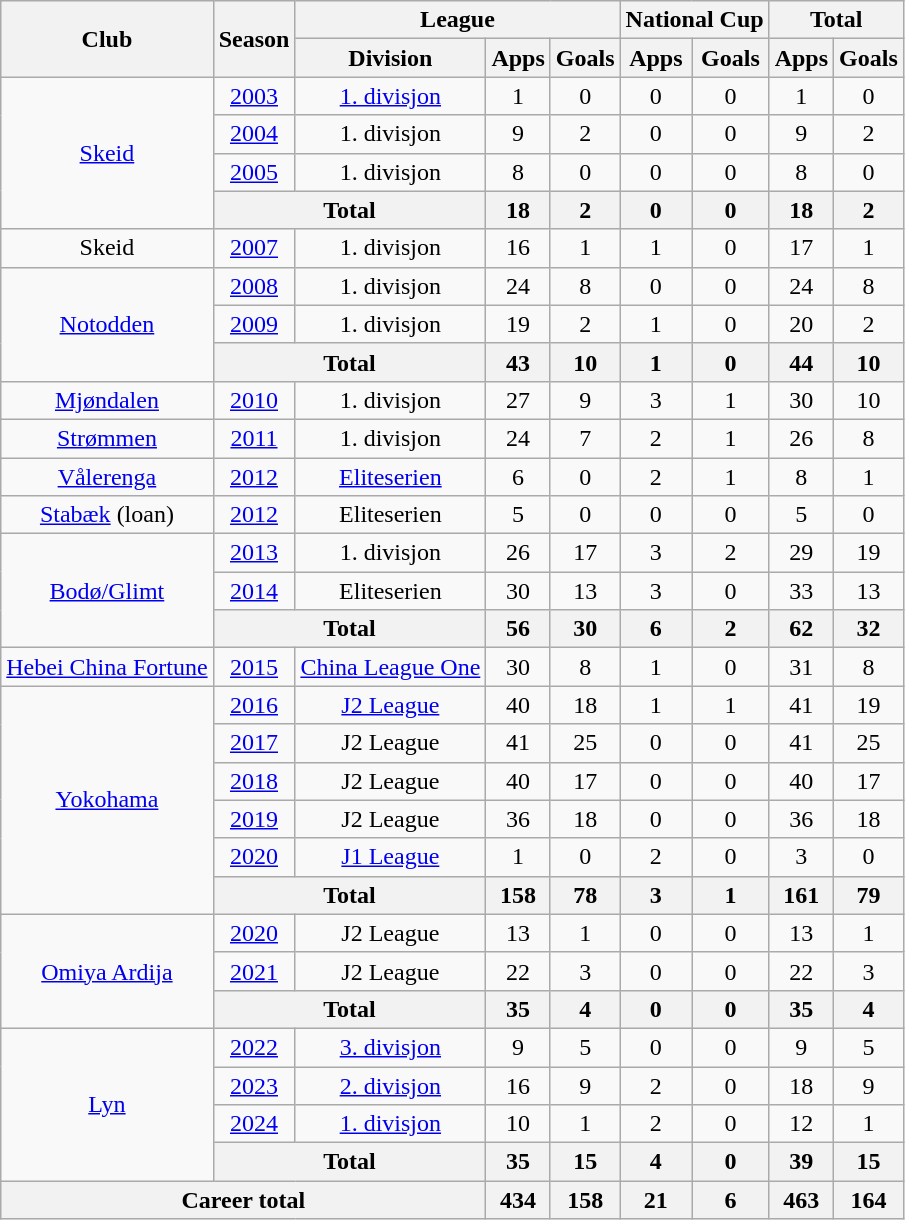<table class="wikitable" style="text-align: center;">
<tr>
<th rowspan="2">Club</th>
<th rowspan="2">Season</th>
<th colspan="3">League</th>
<th colspan="2">National Cup</th>
<th colspan="2">Total</th>
</tr>
<tr>
<th>Division</th>
<th>Apps</th>
<th>Goals</th>
<th>Apps</th>
<th>Goals</th>
<th>Apps</th>
<th>Goals</th>
</tr>
<tr>
<td rowspan="4"><a href='#'>Skeid</a></td>
<td><a href='#'>2003</a></td>
<td><a href='#'>1. divisjon</a></td>
<td>1</td>
<td>0</td>
<td>0</td>
<td>0</td>
<td>1</td>
<td>0</td>
</tr>
<tr>
<td><a href='#'>2004</a></td>
<td>1. divisjon</td>
<td>9</td>
<td>2</td>
<td>0</td>
<td>0</td>
<td>9</td>
<td>2</td>
</tr>
<tr>
<td><a href='#'>2005</a></td>
<td>1. divisjon</td>
<td>8</td>
<td>0</td>
<td>0</td>
<td>0</td>
<td>8</td>
<td>0</td>
</tr>
<tr>
<th colspan="2">Total</th>
<th>18</th>
<th>2</th>
<th>0</th>
<th>0</th>
<th>18</th>
<th>2</th>
</tr>
<tr>
<td>Skeid</td>
<td><a href='#'>2007</a></td>
<td>1. divisjon</td>
<td>16</td>
<td>1</td>
<td>1</td>
<td>0</td>
<td>17</td>
<td>1</td>
</tr>
<tr>
<td rowspan="3"><a href='#'>Notodden</a></td>
<td><a href='#'>2008</a></td>
<td>1. divisjon</td>
<td>24</td>
<td>8</td>
<td>0</td>
<td>0</td>
<td>24</td>
<td>8</td>
</tr>
<tr>
<td><a href='#'>2009</a></td>
<td>1. divisjon</td>
<td>19</td>
<td>2</td>
<td>1</td>
<td>0</td>
<td>20</td>
<td>2</td>
</tr>
<tr>
<th colspan="2">Total</th>
<th>43</th>
<th>10</th>
<th>1</th>
<th>0</th>
<th>44</th>
<th>10</th>
</tr>
<tr>
<td><a href='#'>Mjøndalen</a></td>
<td><a href='#'>2010</a></td>
<td>1. divisjon</td>
<td>27</td>
<td>9</td>
<td>3</td>
<td>1</td>
<td>30</td>
<td>10</td>
</tr>
<tr>
<td><a href='#'>Strømmen</a></td>
<td><a href='#'>2011</a></td>
<td>1. divisjon</td>
<td>24</td>
<td>7</td>
<td>2</td>
<td>1</td>
<td>26</td>
<td>8</td>
</tr>
<tr>
<td><a href='#'>Vålerenga</a></td>
<td><a href='#'>2012</a></td>
<td><a href='#'>Eliteserien</a></td>
<td>6</td>
<td>0</td>
<td>2</td>
<td>1</td>
<td>8</td>
<td>1</td>
</tr>
<tr>
<td><a href='#'>Stabæk</a> (loan)</td>
<td><a href='#'>2012</a></td>
<td>Eliteserien</td>
<td>5</td>
<td>0</td>
<td>0</td>
<td>0</td>
<td>5</td>
<td>0</td>
</tr>
<tr>
<td rowspan="3"><a href='#'>Bodø/Glimt</a></td>
<td><a href='#'>2013</a></td>
<td>1. divisjon</td>
<td>26</td>
<td>17</td>
<td>3</td>
<td>2</td>
<td>29</td>
<td>19</td>
</tr>
<tr>
<td><a href='#'>2014</a></td>
<td>Eliteserien</td>
<td>30</td>
<td>13</td>
<td>3</td>
<td>0</td>
<td>33</td>
<td>13</td>
</tr>
<tr>
<th colspan="2">Total</th>
<th>56</th>
<th>30</th>
<th>6</th>
<th>2</th>
<th>62</th>
<th>32</th>
</tr>
<tr>
<td><a href='#'>Hebei China Fortune</a></td>
<td><a href='#'>2015</a></td>
<td><a href='#'>China League One</a></td>
<td>30</td>
<td>8</td>
<td>1</td>
<td>0</td>
<td>31</td>
<td>8</td>
</tr>
<tr>
<td rowspan="6"><a href='#'>Yokohama</a></td>
<td><a href='#'>2016</a></td>
<td><a href='#'>J2 League</a></td>
<td>40</td>
<td>18</td>
<td>1</td>
<td>1</td>
<td>41</td>
<td>19</td>
</tr>
<tr>
<td><a href='#'>2017</a></td>
<td>J2 League</td>
<td>41</td>
<td>25</td>
<td>0</td>
<td>0</td>
<td>41</td>
<td>25</td>
</tr>
<tr>
<td><a href='#'>2018</a></td>
<td>J2 League</td>
<td>40</td>
<td>17</td>
<td>0</td>
<td>0</td>
<td>40</td>
<td>17</td>
</tr>
<tr>
<td><a href='#'>2019</a></td>
<td>J2 League</td>
<td>36</td>
<td>18</td>
<td>0</td>
<td>0</td>
<td>36</td>
<td>18</td>
</tr>
<tr>
<td><a href='#'>2020</a></td>
<td><a href='#'>J1 League</a></td>
<td>1</td>
<td>0</td>
<td>2</td>
<td>0</td>
<td>3</td>
<td>0</td>
</tr>
<tr>
<th colspan="2">Total</th>
<th>158</th>
<th>78</th>
<th>3</th>
<th>1</th>
<th>161</th>
<th>79</th>
</tr>
<tr>
<td rowspan="3"><a href='#'>Omiya Ardija</a></td>
<td><a href='#'>2020</a></td>
<td>J2 League</td>
<td>13</td>
<td>1</td>
<td>0</td>
<td>0</td>
<td>13</td>
<td>1</td>
</tr>
<tr>
<td><a href='#'>2021</a></td>
<td>J2 League</td>
<td>22</td>
<td>3</td>
<td>0</td>
<td>0</td>
<td>22</td>
<td>3</td>
</tr>
<tr>
<th colspan="2">Total</th>
<th>35</th>
<th>4</th>
<th>0</th>
<th>0</th>
<th>35</th>
<th>4</th>
</tr>
<tr>
<td rowspan="4"><a href='#'>Lyn</a></td>
<td><a href='#'>2022</a></td>
<td><a href='#'>3. divisjon</a></td>
<td>9</td>
<td>5</td>
<td>0</td>
<td>0</td>
<td>9</td>
<td>5</td>
</tr>
<tr>
<td><a href='#'>2023</a></td>
<td><a href='#'>2. divisjon</a></td>
<td>16</td>
<td>9</td>
<td>2</td>
<td>0</td>
<td>18</td>
<td>9</td>
</tr>
<tr>
<td><a href='#'>2024</a></td>
<td><a href='#'>1. divisjon</a></td>
<td>10</td>
<td>1</td>
<td>2</td>
<td>0</td>
<td>12</td>
<td>1</td>
</tr>
<tr>
<th colspan="2">Total</th>
<th>35</th>
<th>15</th>
<th>4</th>
<th>0</th>
<th>39</th>
<th>15</th>
</tr>
<tr>
<th colspan="3">Career total</th>
<th>434</th>
<th>158</th>
<th>21</th>
<th>6</th>
<th>463</th>
<th>164</th>
</tr>
</table>
